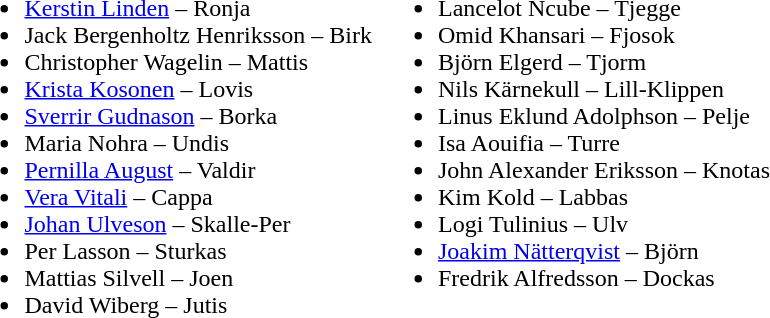<table>
<tr>
<td valign = top><br><ul><li><a href='#'>Kerstin Linden</a> – Ronja</li><li>Jack Bergenholtz Henriksson – Birk</li><li>Christopher Wagelin – Mattis</li><li><a href='#'>Krista Kosonen</a> – Lovis</li><li><a href='#'>Sverrir Gudnason</a> – Borka</li><li>Maria Nohra – Undis</li><li><a href='#'>Pernilla August</a> – Valdir</li><li><a href='#'>Vera Vitali</a> – Cappa</li><li><a href='#'>Johan Ulveson</a> – Skalle-Per</li><li>Per Lasson – Sturkas</li><li>Mattias Silvell – Joen</li><li>David Wiberg – Jutis</li></ul></td>
<td valign = top><br><ul><li>Lancelot Ncube – Tjegge</li><li>Omid Khansari – Fjosok</li><li>Björn Elgerd – Tjorm</li><li>Nils Kärnekull – Lill-Klippen</li><li>Linus Eklund Adolphson – Pelje</li><li>Isa Aouifia – Turre</li><li>John Alexander Eriksson – Knotas</li><li>Kim Kold – Labbas</li><li>Logi Tulinius – Ulv</li><li><a href='#'>Joakim Nätterqvist</a> – Björn</li><li>Fredrik Alfredsson – Dockas</li></ul></td>
</tr>
</table>
